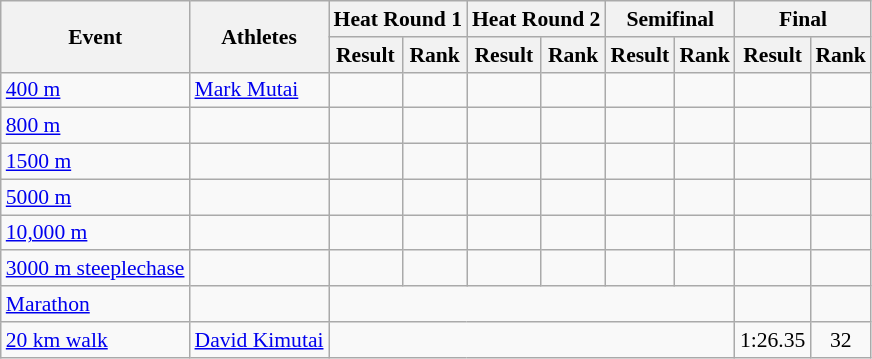<table class="wikitable" border="1" style="font-size:90%">
<tr>
<th rowspan="2">Event</th>
<th rowspan="2">Athletes</th>
<th colspan="2">Heat Round 1</th>
<th colspan="2">Heat Round 2</th>
<th colspan="2">Semifinal</th>
<th colspan="2">Final</th>
</tr>
<tr>
<th>Result</th>
<th>Rank</th>
<th>Result</th>
<th>Rank</th>
<th>Result</th>
<th>Rank</th>
<th>Result</th>
<th>Rank</th>
</tr>
<tr>
<td><a href='#'>400 m</a></td>
<td><a href='#'>Mark Mutai</a></td>
<td align=center></td>
<td align=center></td>
<td align=center></td>
<td align=center></td>
<td align=center></td>
<td align=center></td>
<td align=center></td>
<td align=center></td>
</tr>
<tr>
<td><a href='#'>800 m</a></td>
<td></td>
<td align=center></td>
<td align=center></td>
<td align=center></td>
<td align=center></td>
<td align=center></td>
<td align=center></td>
<td align=center></td>
<td align=center></td>
</tr>
<tr>
<td><a href='#'>1500 m</a></td>
<td></td>
<td align=center></td>
<td align=center></td>
<td align=center></td>
<td align=center></td>
<td align=center></td>
<td align=center></td>
<td align=center></td>
<td align=center></td>
</tr>
<tr>
<td><a href='#'>5000 m</a></td>
<td></td>
<td align=center></td>
<td align=center></td>
<td align=center></td>
<td align=center></td>
<td align=center></td>
<td align=center></td>
<td align=center></td>
<td align=center></td>
</tr>
<tr>
<td><a href='#'>10,000 m</a></td>
<td></td>
<td align=center></td>
<td align=center></td>
<td align=center></td>
<td align=center></td>
<td align=center></td>
<td align=center></td>
<td align=center></td>
<td align=center></td>
</tr>
<tr>
<td><a href='#'>3000 m steeplechase</a></td>
<td></td>
<td align=center></td>
<td align=center></td>
<td align=center></td>
<td align=center></td>
<td align=center></td>
<td align=center></td>
<td align=center></td>
<td align=center></td>
</tr>
<tr>
<td><a href='#'>Marathon</a></td>
<td></td>
<td align=center colspan="6"></td>
<td align=center></td>
<td align=center></td>
</tr>
<tr>
<td><a href='#'>20 km walk</a></td>
<td><a href='#'>David Kimutai</a></td>
<td align=center colspan="6"></td>
<td align=center>1:26.35</td>
<td align=center>32</td>
</tr>
</table>
